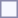<table style="border:1px solid #8888aa; background-color:#f7f8ff; padding:5px; font-size:95%; margin: 0px 12px 12px 0px;">
</table>
